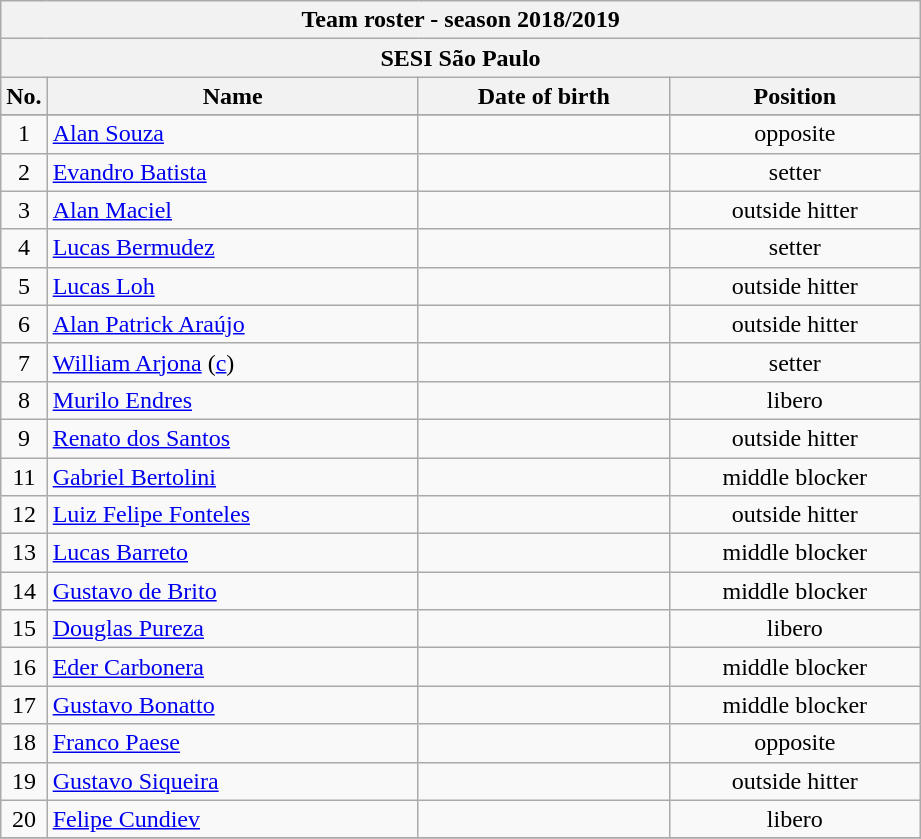<table class="wikitable collapsible collapsed sortable" style="font-size:100%; text-align:center;">
<tr>
<th colspan=6>Team roster - season 2018/2019</th>
</tr>
<tr>
<th colspan=6>SESI São Paulo</th>
</tr>
<tr>
<th>No.</th>
<th style="width:15em">Name</th>
<th style="width:10em">Date of birth</th>
<th style="width:10em">Position</th>
</tr>
<tr>
</tr>
<tr>
<td>1</td>
<td align=left> <a href='#'>Alan Souza</a></td>
<td align=right></td>
<td>opposite</td>
</tr>
<tr>
<td>2</td>
<td align=left> <a href='#'>Evandro Batista</a></td>
<td align=right></td>
<td>setter</td>
</tr>
<tr>
<td>3</td>
<td align=left> <a href='#'>Alan Maciel</a></td>
<td align=right></td>
<td>outside hitter</td>
</tr>
<tr>
<td>4</td>
<td align=left> <a href='#'>Lucas Bermudez</a></td>
<td align=right></td>
<td>setter</td>
</tr>
<tr>
<td>5</td>
<td align=left> <a href='#'>Lucas Loh</a></td>
<td align=right></td>
<td>outside hitter</td>
</tr>
<tr>
<td>6</td>
<td align=left> <a href='#'>Alan Patrick Araújo</a></td>
<td align=right></td>
<td>outside hitter</td>
</tr>
<tr>
<td>7</td>
<td align=left> <a href='#'>William Arjona</a> (<a href='#'>c</a>)</td>
<td align=right></td>
<td>setter</td>
</tr>
<tr>
<td>8</td>
<td align=left> <a href='#'>Murilo Endres</a></td>
<td align=right></td>
<td>libero</td>
</tr>
<tr>
<td>9</td>
<td align=left> <a href='#'>Renato dos Santos</a></td>
<td align=right></td>
<td>outside hitter</td>
</tr>
<tr>
<td>11</td>
<td align=left> <a href='#'>Gabriel Bertolini</a></td>
<td align=right></td>
<td>middle blocker</td>
</tr>
<tr>
<td>12</td>
<td align=left> <a href='#'>Luiz Felipe Fonteles</a></td>
<td align=right></td>
<td>outside hitter</td>
</tr>
<tr>
<td>13</td>
<td align=left> <a href='#'>Lucas Barreto</a></td>
<td align=right></td>
<td>middle blocker</td>
</tr>
<tr>
<td>14</td>
<td align=left> <a href='#'>Gustavo de Brito</a></td>
<td align=right></td>
<td>middle blocker</td>
</tr>
<tr>
<td>15</td>
<td align=left> <a href='#'>Douglas Pureza</a></td>
<td align=right></td>
<td>libero</td>
</tr>
<tr>
<td>16</td>
<td align=left> <a href='#'>Eder Carbonera</a></td>
<td align=right></td>
<td>middle blocker</td>
</tr>
<tr>
<td>17</td>
<td align=left> <a href='#'>Gustavo Bonatto</a></td>
<td align=right></td>
<td>middle blocker</td>
</tr>
<tr>
<td>18</td>
<td align=left> <a href='#'>Franco Paese</a></td>
<td align=right></td>
<td>opposite</td>
</tr>
<tr>
<td>19</td>
<td align=left> <a href='#'>Gustavo Siqueira</a></td>
<td align=right></td>
<td>outside hitter</td>
</tr>
<tr>
<td>20</td>
<td align=left> <a href='#'>Felipe Cundiev</a></td>
<td align=right></td>
<td>libero</td>
</tr>
<tr>
</tr>
</table>
